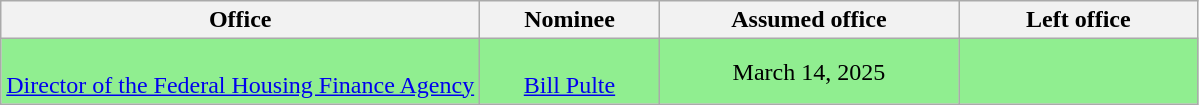<table class="wikitable sortable" style="text-align:center">
<tr>
<th style="width:40%;">Office</th>
<th style="width:15%;">Nominee</th>
<th style="width:25%;" data-sort- type="date">Assumed office</th>
<th style="width:20%;" data-sort- type="date">Left office</th>
</tr>
<tr style="background:lightgreen">
<td><br><a href='#'>Director of the Federal Housing Finance Agency</a></td>
<td><br> <a href='#'>Bill Pulte</a></td>
<td>March 14, 2025<br></td>
<td></td>
</tr>
</table>
